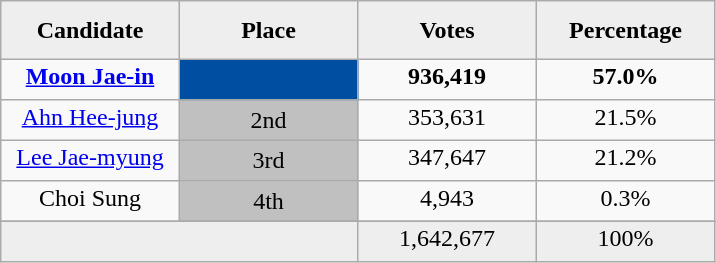<table class="wikitable"  style="float: margin:10px">
<tr style="background:#eee; text-align:center;">
<td style="padding:10px; width:98px;"><strong>Candidate</strong></td>
<td style="padding:10px; width:98px;"><strong>Place</strong></td>
<td style="padding:10px; width:98px;"><strong>Votes</strong></td>
<td style="padding:10px; width:98px;"><strong>Percentage</strong></td>
</tr>
<tr>
<td style="width:90px; padding:2px 0 6px; text-align:center;"><strong><a href='#'>Moon Jae-in</a></strong></td>
<td style="background: #004EA2; text-align:center"><strong></strong></td>
<td style="width:90px; padding:2px 0 6px; text-align:center;"><strong>936,419</strong></td>
<td style="width:90px; padding:2px 0 6px; text-align:center;"><strong>57.0%</strong></td>
</tr>
<tr>
<td style="width:90px; padding:2px 0 6px; text-align:center;"><a href='#'>Ahn Hee-jung</a></td>
<td style="background:silver; text-align:center">2nd</td>
<td style="width:90px; padding:2px 0 6px; text-align:center;">353,631</td>
<td style="width:90px; padding:2px 0 6px; text-align:center;">21.5%</td>
</tr>
<tr>
<td style="width:90px; padding:2px 0 6px; text-align:center;"><a href='#'>Lee Jae-myung</a></td>
<td style="background: silver; text-align:center">3rd</td>
<td style="width:90px; padding:2px 0 6px; text-align:center;">347,647</td>
<td style="width:90px; padding:2px 0 6px; text-align:center;">21.2%</td>
</tr>
<tr>
<td style="width:90px; padding:2px 0 6px; text-align:center;">Choi Sung</td>
<td style="background:silver; text-align:center">4th</td>
<td style="width:90px; padding:2px 0 6px; text-align:center;">4,943</td>
<td style="width:90px; padding:2px 0 6px; text-align:center;">0.3%</td>
</tr>
<tr>
</tr>
<tr style="background:#eee;">
<td colspan=2></td>
<td style="width:90px; padding:2px 0 6px; text-align:center;">1,642,677</td>
<td style="width:90px; padding:2px 0 6px; text-align:center;">100%</td>
</tr>
</table>
